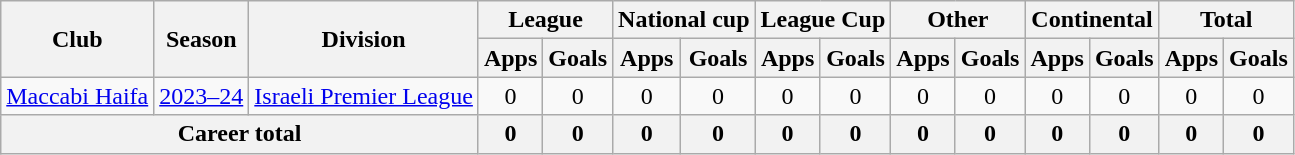<table class="wikitable" style="text-align: center;">
<tr>
<th rowspan="2">Club</th>
<th rowspan="2">Season</th>
<th rowspan="2">Division</th>
<th colspan="2">League</th>
<th colspan="2">National cup</th>
<th colspan="2">League Cup</th>
<th colspan="2">Other</th>
<th colspan="2">Continental</th>
<th colspan="2">Total</th>
</tr>
<tr>
<th>Apps</th>
<th>Goals</th>
<th>Apps</th>
<th>Goals</th>
<th>Apps</th>
<th>Goals</th>
<th>Apps</th>
<th>Goals</th>
<th>Apps</th>
<th>Goals</th>
<th>Apps</th>
<th>Goals</th>
</tr>
<tr>
<td><a href='#'>Maccabi Haifa</a></td>
<td><a href='#'>2023–24</a></td>
<td><a href='#'>Israeli Premier League</a></td>
<td>0</td>
<td>0</td>
<td>0</td>
<td>0</td>
<td>0</td>
<td>0</td>
<td>0</td>
<td>0</td>
<td>0</td>
<td>0</td>
<td>0</td>
<td>0</td>
</tr>
<tr>
<th colspan="3">Career total</th>
<th>0</th>
<th>0</th>
<th>0</th>
<th>0</th>
<th>0</th>
<th>0</th>
<th>0</th>
<th>0</th>
<th>0</th>
<th>0</th>
<th>0</th>
<th>0</th>
</tr>
</table>
